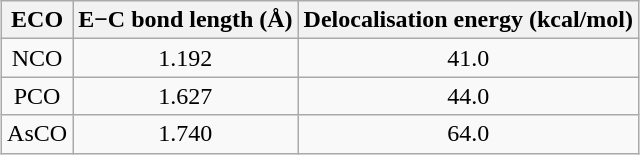<table class="wikitable" style="margin-left: auto; margin-right: auto; border: none;">
<tr>
<th scope="col">ECO</th>
<th scope="col">E−C bond length (Å)</th>
<th scope="col">Delocalisation energy (kcal/mol)</th>
</tr>
<tr>
<td style="text-align: center;">NCO</td>
<td style="text-align: center;">1.192</td>
<td style="text-align: center;">41.0</td>
</tr>
<tr>
<td style="text-align: center;">PCO</td>
<td style="text-align: center;">1.627</td>
<td style="text-align: center;">44.0</td>
</tr>
<tr>
<td style="text-align: center;">AsCO</td>
<td style="text-align: center;">1.740</td>
<td style="text-align: center;">64.0</td>
</tr>
</table>
